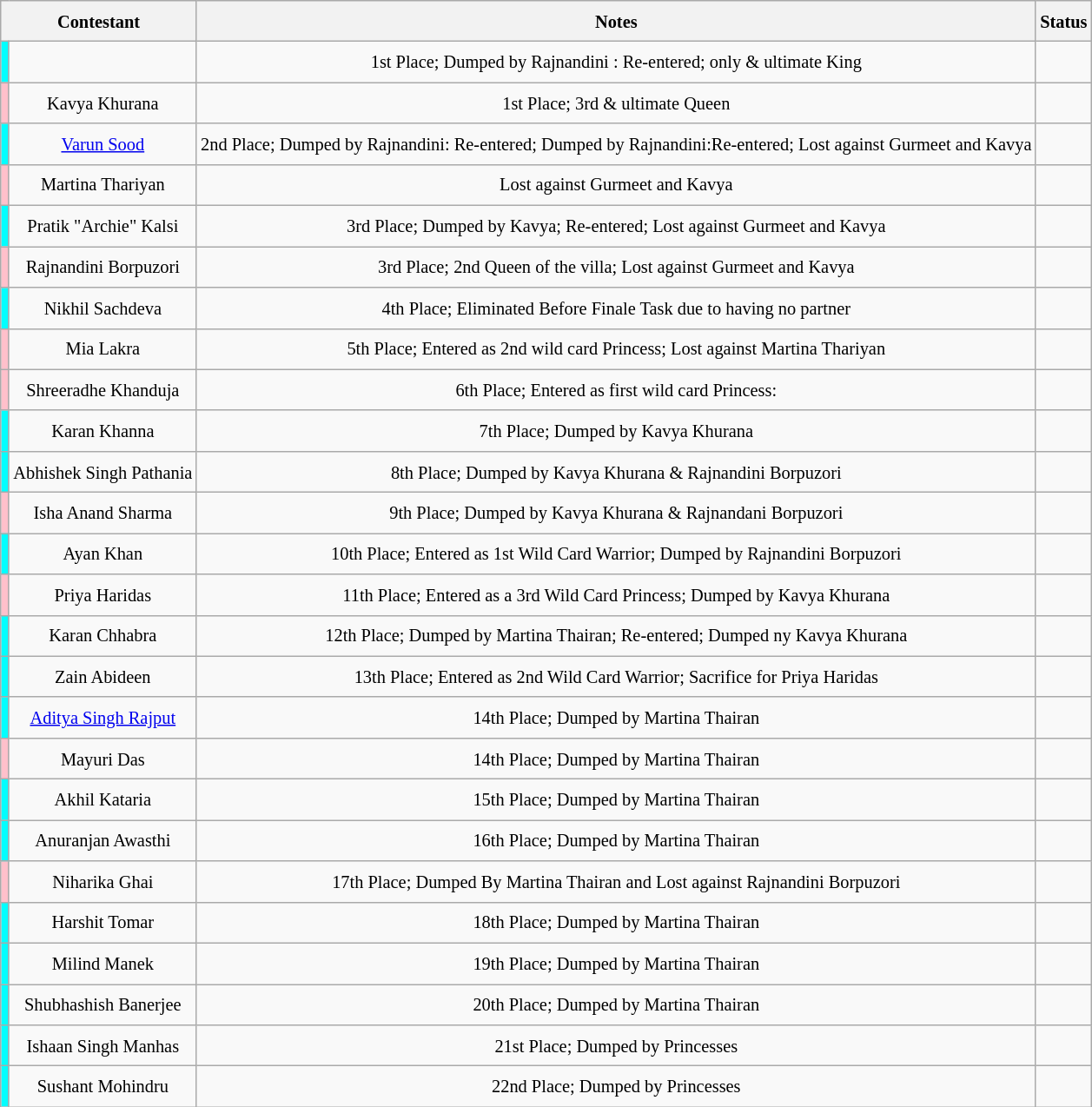<table class="wikitable sortable" style=" text-align:center; font-size:85%;  line-height:25px; width:auto;">
<tr>
<th colspan="2">Contestant</th>
<th scope="col">Notes</th>
<th scope="col">Status</th>
</tr>
<tr>
<th style="background:#00FFFF;"></th>
<td></td>
<td>1st Place; Dumped by Rajnandini : Re-entered; only & ultimate King</td>
<td></td>
</tr>
<tr>
<th style="background:#FFC0CB;"></th>
<td>Kavya Khurana</td>
<td>1st Place; 3rd & ultimate Queen</td>
<td></td>
</tr>
<tr>
<th style="background:#00FFFF;"></th>
<td><a href='#'>Varun Sood</a></td>
<td>2nd Place; Dumped by Rajnandini: Re-entered; Dumped by Rajnandini:Re-entered; Lost against Gurmeet and Kavya</td>
<td></td>
</tr>
<tr>
<th style="background:#FFC0CB;"></th>
<td>Martina Thariyan</td>
<td> Lost against Gurmeet and Kavya</td>
<td></td>
</tr>
<tr>
<th style="background:#00FFFF;"></th>
<td>Pratik "Archie" Kalsi</td>
<td>3rd Place; Dumped by Kavya; Re-entered; Lost against Gurmeet and Kavya</td>
<td></td>
</tr>
<tr>
<th style="background:#FFC0CB;"></th>
<td>Rajnandini Borpuzori</td>
<td>3rd Place; 2nd Queen of the villa; Lost against Gurmeet and Kavya</td>
<td></td>
</tr>
<tr>
<th style="background:#00FFFF;"></th>
<td>Nikhil Sachdeva</td>
<td>4th Place; Eliminated Before Finale Task due to having no partner</td>
<td></td>
</tr>
<tr>
<th style="background:#FFC0CB;"></th>
<td>Mia Lakra</td>
<td>5th Place; Entered as 2nd wild card Princess; Lost against Martina Thariyan</td>
<td></td>
</tr>
<tr>
<th style="background:#FFC0CB;"></th>
<td>Shreeradhe Khanduja</td>
<td>6th Place; Entered as first wild card Princess:</td>
<td></td>
</tr>
<tr>
<th style="background:#00FFFF;"></th>
<td>Karan Khanna</td>
<td>7th Place; Dumped by Kavya Khurana</td>
<td></td>
</tr>
<tr>
<th style="background:#00FFFF;"></th>
<td>Abhishek Singh Pathania</td>
<td>8th Place; Dumped by Kavya Khurana & Rajnandini Borpuzori</td>
<td></td>
</tr>
<tr>
<th style="background:#FFC0CB;"></th>
<td>Isha Anand Sharma</td>
<td>9th Place; Dumped by Kavya Khurana & Rajnandani Borpuzori</td>
<td></td>
</tr>
<tr>
<th style="background:#00FFFF;"></th>
<td>Ayan Khan</td>
<td>10th Place; Entered as 1st Wild Card Warrior; Dumped by Rajnandini Borpuzori</td>
<td></td>
</tr>
<tr>
<th style="background:#FFC0CB;"></th>
<td>Priya Haridas</td>
<td>11th Place; Entered as a 3rd Wild Card Princess; Dumped by Kavya Khurana</td>
<td></td>
</tr>
<tr>
<th style="background:#00FFFF;"></th>
<td>Karan Chhabra</td>
<td>12th Place; Dumped by Martina Thairan; Re-entered; Dumped ny Kavya Khurana</td>
<td></td>
</tr>
<tr>
<th style="background:#00FFFF;"></th>
<td>Zain Abideen</td>
<td>13th Place; Entered as 2nd Wild Card Warrior; Sacrifice for Priya Haridas</td>
<td></td>
</tr>
<tr>
<th style="background:#00FFFF;"></th>
<td><a href='#'>Aditya Singh Rajput</a></td>
<td>14th Place; Dumped by Martina Thairan</td>
<td></td>
</tr>
<tr>
<th style="background:#FFC0CB;"></th>
<td>Mayuri Das</td>
<td>14th Place; Dumped by Martina Thairan</td>
<td></td>
</tr>
<tr>
<th style="background:#00FFFF;"></th>
<td>Akhil Kataria</td>
<td>15th Place; Dumped by Martina Thairan</td>
<td></td>
</tr>
<tr>
<th style="background:#00FFFF;"></th>
<td>Anuranjan Awasthi</td>
<td>16th Place; Dumped by Martina Thairan</td>
<td></td>
</tr>
<tr>
<th style="background:#FFC0CB;"></th>
<td>Niharika Ghai</td>
<td>17th Place; Dumped By Martina Thairan and Lost against Rajnandini Borpuzori</td>
<td></td>
</tr>
<tr>
<th style="background:#00FFFF;"></th>
<td>Harshit Tomar</td>
<td>18th Place; Dumped by Martina Thairan</td>
<td></td>
</tr>
<tr>
<th style="background:#00FFFF;"></th>
<td>Milind Manek</td>
<td>19th Place; Dumped by Martina Thairan</td>
<td></td>
</tr>
<tr>
<th style="background:#00FFFF;"></th>
<td>Shubhashish Banerjee</td>
<td>20th Place; Dumped by Martina Thairan</td>
<td></td>
</tr>
<tr>
<th style="background:#00FFFF;"></th>
<td>Ishaan Singh Manhas</td>
<td>21st Place; Dumped by Princesses</td>
<td></td>
</tr>
<tr>
<th style="background:#00FFFF;"></th>
<td>Sushant Mohindru</td>
<td>22nd Place; Dumped by Princesses</td>
<td></td>
</tr>
</table>
